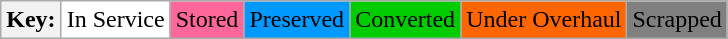<table class="wikitable">
<tr>
<th>Key:</th>
<td bgcolor=#FFFFFF>In Service</td>
<td bgcolor=#FF6699>Stored</td>
<td bgcolor=#0099FF>Preserved</td>
<td bgcolor=#00CC00>Converted</td>
<td bgcolor=#FF6600>Under Overhaul</td>
<td bgcolor=#808080>Scrapped</td>
</tr>
</table>
